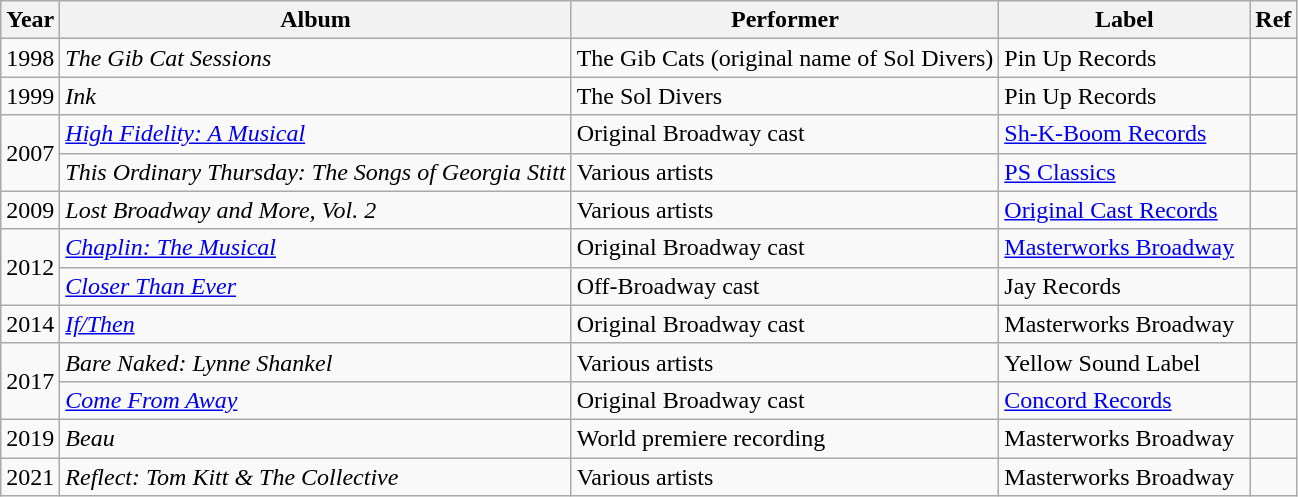<table role="presentation" class="wikitable mw-collapsible">
<tr>
<th>Year</th>
<th style=min-width:14em>Album</th>
<th style=min-width:14em>Performer</th>
<th class="unsortable" style=min-width:10em>Label</th>
<th class="unsortable">Ref</th>
</tr>
<tr>
<td>1998</td>
<td><em>The Gib Cat Sessions</em></td>
<td>The Gib Cats (original name of Sol Divers)</td>
<td>Pin Up Records</td>
<td></td>
</tr>
<tr>
<td>1999</td>
<td><em>Ink</em></td>
<td>The Sol Divers</td>
<td>Pin Up Records</td>
<td></td>
</tr>
<tr>
<td rowspan="2">2007</td>
<td><em><a href='#'>High Fidelity: A Musical</a></em></td>
<td>Original Broadway cast</td>
<td><a href='#'>Sh-K-Boom Records</a></td>
<td></td>
</tr>
<tr>
<td><em>This Ordinary Thursday: The Songs of Georgia Stitt</em></td>
<td>Various artists</td>
<td><a href='#'>PS Classics</a></td>
<td></td>
</tr>
<tr>
<td>2009</td>
<td><em>Lost Broadway and More, Vol. 2</em></td>
<td>Various artists</td>
<td><a href='#'>Original Cast Records</a></td>
<td></td>
</tr>
<tr>
<td rowspan="2">2012</td>
<td><em><a href='#'>Chaplin: The Musical</a></em></td>
<td>Original Broadway cast</td>
<td><a href='#'>Masterworks Broadway</a></td>
<td></td>
</tr>
<tr>
<td><em><a href='#'>Closer Than Ever</a></em></td>
<td>Off-Broadway cast</td>
<td>Jay Records</td>
<td></td>
</tr>
<tr>
<td>2014</td>
<td><em><a href='#'>If/Then</a></em></td>
<td>Original Broadway cast</td>
<td>Masterworks Broadway</td>
<td></td>
</tr>
<tr>
<td rowspan="2">2017</td>
<td><em>Bare Naked: Lynne Shankel</em></td>
<td>Various artists</td>
<td>Yellow Sound Label</td>
<td></td>
</tr>
<tr>
<td><em><a href='#'>Come From Away</a></em></td>
<td>Original Broadway cast</td>
<td><a href='#'>Concord Records</a></td>
<td></td>
</tr>
<tr>
<td>2019</td>
<td><em>Beau</em></td>
<td>World premiere recording</td>
<td>Masterworks Broadway</td>
<td></td>
</tr>
<tr>
<td>2021</td>
<td><em>Reflect: Tom Kitt & The Collective</em></td>
<td>Various artists</td>
<td>Masterworks Broadway</td>
<td></td>
</tr>
</table>
